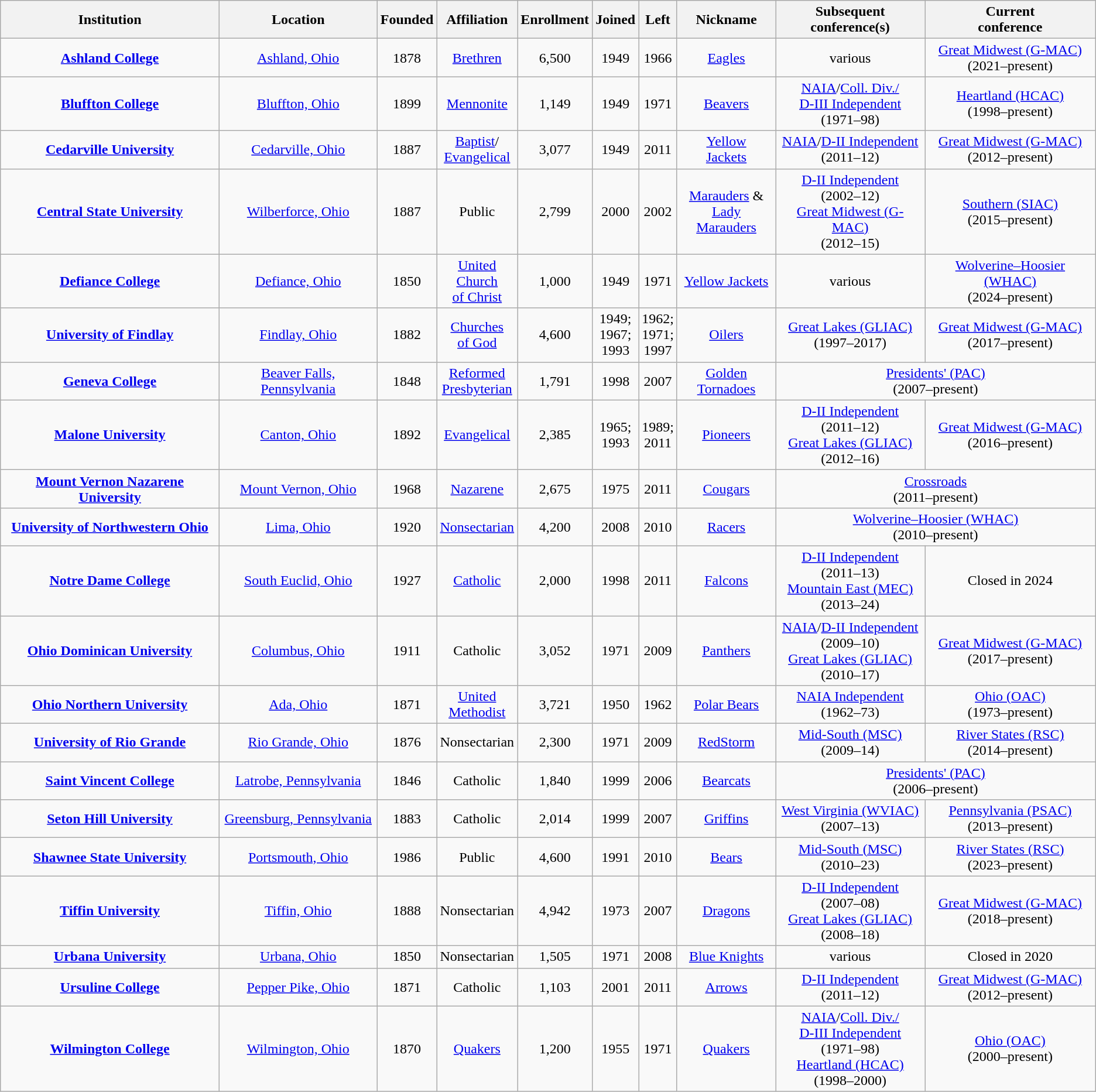<table class="wikitable sortable" style="text-align: center;">
<tr>
<th>Institution</th>
<th>Location</th>
<th>Founded</th>
<th>Affiliation</th>
<th>Enrollment</th>
<th>Joined</th>
<th>Left</th>
<th>Nickname</th>
<th>Subsequent<br>conference(s)</th>
<th>Current<br>conference</th>
</tr>
<tr>
<td><strong><a href='#'>Ashland College</a></strong></td>
<td><a href='#'>Ashland, Ohio</a></td>
<td>1878</td>
<td><a href='#'>Brethren</a></td>
<td>6,500</td>
<td>1949</td>
<td>1966</td>
<td><a href='#'>Eagles</a></td>
<td>various</td>
<td><a href='#'>Great Midwest (G-MAC)</a><br>(2021–present)</td>
</tr>
<tr>
<td><strong><a href='#'>Bluffton College</a></strong></td>
<td><a href='#'>Bluffton, Ohio</a></td>
<td>1899</td>
<td><a href='#'>Mennonite</a></td>
<td>1,149</td>
<td>1949</td>
<td>1971</td>
<td><a href='#'>Beavers</a></td>
<td><a href='#'>NAIA</a>/<a href='#'>Coll. Div./<br>D-III Independent</a><br>(1971–98)</td>
<td><a href='#'>Heartland (HCAC)</a><br>(1998–present)</td>
</tr>
<tr>
<td><strong><a href='#'>Cedarville University</a></strong></td>
<td><a href='#'>Cedarville, Ohio</a></td>
<td>1887</td>
<td><a href='#'>Baptist</a>/<br><a href='#'>Evangelical</a></td>
<td>3,077</td>
<td>1949</td>
<td>2011</td>
<td><a href='#'>Yellow<br>Jackets</a></td>
<td><a href='#'>NAIA</a>/<a href='#'>D-II Independent</a><br>(2011–12)</td>
<td><a href='#'>Great Midwest (G-MAC)</a><br>(2012–present)</td>
</tr>
<tr>
<td><strong><a href='#'>Central State University</a></strong></td>
<td><a href='#'>Wilberforce, Ohio</a></td>
<td>1887</td>
<td>Public</td>
<td>2,799</td>
<td>2000</td>
<td>2002</td>
<td><a href='#'>Marauders</a> &<br><a href='#'>Lady Marauders</a></td>
<td><a href='#'>D-II Independent</a><br>(2002–12)<br><a href='#'>Great Midwest (G-MAC)</a><br>(2012–15)</td>
<td><a href='#'>Southern (SIAC)</a><br>(2015–present)</td>
</tr>
<tr>
<td><strong><a href='#'>Defiance College</a></strong></td>
<td><a href='#'>Defiance, Ohio</a></td>
<td>1850</td>
<td><a href='#'>United<br>Church<br>of Christ</a></td>
<td>1,000</td>
<td>1949</td>
<td>1971</td>
<td><a href='#'>Yellow Jackets</a></td>
<td>various</td>
<td><a href='#'>Wolverine–Hoosier (WHAC)</a><br>(2024–present)</td>
</tr>
<tr>
<td><strong><a href='#'>University of Findlay</a></strong></td>
<td><a href='#'>Findlay, Ohio</a></td>
<td>1882</td>
<td><a href='#'>Churches<br>of God</a></td>
<td>4,600</td>
<td>1949;<br>1967;<br>1993</td>
<td>1962;<br>1971;<br>1997</td>
<td><a href='#'>Oilers</a></td>
<td><a href='#'>Great Lakes (GLIAC)</a><br>(1997–2017)</td>
<td><a href='#'>Great Midwest (G-MAC)</a><br>(2017–present)</td>
</tr>
<tr>
<td><strong><a href='#'>Geneva College</a></strong></td>
<td><a href='#'>Beaver Falls, Pennsylvania</a></td>
<td>1848</td>
<td><a href='#'>Reformed<br>Presbyterian</a></td>
<td>1,791</td>
<td>1998</td>
<td>2007</td>
<td><a href='#'>Golden<br>Tornadoes</a></td>
<td colspan="2"><a href='#'>Presidents' (PAC)</a><br>(2007–present)</td>
</tr>
<tr>
<td><strong><a href='#'>Malone University</a></strong></td>
<td><a href='#'>Canton, Ohio</a></td>
<td>1892</td>
<td><a href='#'>Evangelical</a></td>
<td>2,385</td>
<td>1965;<br>1993</td>
<td>1989;<br>2011</td>
<td><a href='#'>Pioneers</a></td>
<td><a href='#'>D-II Independent</a><br>(2011–12)<br><a href='#'>Great Lakes (GLIAC)</a><br>(2012–16)</td>
<td><a href='#'>Great Midwest (G-MAC)</a><br>(2016–present)</td>
</tr>
<tr>
<td><strong><a href='#'>Mount Vernon Nazarene University</a></strong></td>
<td><a href='#'>Mount Vernon, Ohio</a></td>
<td>1968</td>
<td><a href='#'>Nazarene</a></td>
<td>2,675</td>
<td>1975</td>
<td>2011</td>
<td><a href='#'>Cougars</a></td>
<td colspan="2"><a href='#'>Crossroads</a><br>(2011–present)</td>
</tr>
<tr>
<td><strong><a href='#'>University of Northwestern Ohio</a></strong></td>
<td><a href='#'>Lima, Ohio</a></td>
<td>1920</td>
<td><a href='#'>Nonsectarian</a></td>
<td>4,200</td>
<td>2008</td>
<td>2010</td>
<td><a href='#'>Racers</a></td>
<td colspan="2"><a href='#'>Wolverine–Hoosier (WHAC)</a><br>(2010–present)</td>
</tr>
<tr>
<td><strong><a href='#'>Notre Dame College</a></strong></td>
<td><a href='#'>South Euclid, Ohio</a></td>
<td>1927</td>
<td><a href='#'>Catholic</a><br></td>
<td>2,000</td>
<td>1998</td>
<td>2011</td>
<td><a href='#'>Falcons</a></td>
<td><a href='#'>D-II Independent</a><br>(2011–13)<br><a href='#'>Mountain East (MEC)</a><br>(2013–24)</td>
<td>Closed in 2024</td>
</tr>
<tr>
<td><strong><a href='#'>Ohio Dominican University</a></strong></td>
<td><a href='#'>Columbus, Ohio</a></td>
<td>1911</td>
<td>Catholic<br></td>
<td>3,052</td>
<td>1971</td>
<td>2009</td>
<td><a href='#'>Panthers</a></td>
<td><a href='#'>NAIA</a>/<a href='#'>D-II Independent</a><br>(2009–10)<br><a href='#'>Great Lakes (GLIAC)</a><br>(2010–17)</td>
<td><a href='#'>Great Midwest (G-MAC)</a><br>(2017–present)</td>
</tr>
<tr>
<td><strong><a href='#'>Ohio Northern University</a></strong></td>
<td><a href='#'>Ada, Ohio</a></td>
<td>1871</td>
<td><a href='#'>United<br>Methodist</a></td>
<td>3,721</td>
<td>1950</td>
<td>1962</td>
<td><a href='#'>Polar Bears</a></td>
<td><a href='#'>NAIA Independent</a><br>(1962–73)</td>
<td><a href='#'>Ohio (OAC)</a><br>(1973–present)</td>
</tr>
<tr>
<td><strong><a href='#'>University of Rio Grande</a></strong></td>
<td><a href='#'>Rio Grande, Ohio</a></td>
<td>1876</td>
<td>Nonsectarian</td>
<td>2,300</td>
<td>1971</td>
<td>2009</td>
<td><a href='#'>RedStorm</a></td>
<td><a href='#'>Mid-South (MSC)</a><br>(2009–14)</td>
<td><a href='#'>River States (RSC)</a><br>(2014–present)</td>
</tr>
<tr>
<td><strong><a href='#'>Saint Vincent College</a></strong></td>
<td><a href='#'>Latrobe, Pennsylvania</a></td>
<td>1846</td>
<td>Catholic<br></td>
<td>1,840</td>
<td>1999</td>
<td>2006</td>
<td><a href='#'>Bearcats</a></td>
<td colspan="2"><a href='#'>Presidents' (PAC)</a><br>(2006–present)</td>
</tr>
<tr>
<td><strong><a href='#'>Seton Hill University</a></strong></td>
<td><a href='#'>Greensburg, Pennsylvania</a></td>
<td>1883</td>
<td>Catholic<br></td>
<td>2,014</td>
<td>1999</td>
<td>2007</td>
<td><a href='#'>Griffins</a></td>
<td><a href='#'>West Virginia (WVIAC)</a><br>(2007–13)</td>
<td><a href='#'>Pennsylvania (PSAC)</a><br>(2013–present)</td>
</tr>
<tr>
<td><strong><a href='#'>Shawnee State University</a></strong></td>
<td><a href='#'>Portsmouth, Ohio</a></td>
<td>1986</td>
<td>Public</td>
<td>4,600</td>
<td>1991</td>
<td>2010</td>
<td><a href='#'>Bears</a></td>
<td><a href='#'>Mid-South (MSC)</a><br>(2010–23)</td>
<td><a href='#'>River States (RSC)</a><br>(2023–present)</td>
</tr>
<tr>
<td><strong><a href='#'>Tiffin University</a></strong></td>
<td><a href='#'>Tiffin, Ohio</a></td>
<td>1888</td>
<td>Nonsectarian</td>
<td>4,942</td>
<td>1973</td>
<td>2007</td>
<td><a href='#'>Dragons</a></td>
<td><a href='#'>D-II Independent</a><br>(2007–08)<br><a href='#'>Great Lakes (GLIAC)</a><br>(2008–18)</td>
<td><a href='#'>Great Midwest (G-MAC)</a><br>(2018–present)</td>
</tr>
<tr>
<td><strong><a href='#'>Urbana University</a></strong></td>
<td><a href='#'>Urbana, Ohio</a></td>
<td>1850</td>
<td>Nonsectarian</td>
<td>1,505</td>
<td>1971</td>
<td>2008</td>
<td><a href='#'>Blue Knights</a></td>
<td>various</td>
<td>Closed in 2020</td>
</tr>
<tr>
<td><strong><a href='#'>Ursuline College</a></strong></td>
<td><a href='#'>Pepper Pike, Ohio</a></td>
<td>1871</td>
<td>Catholic<br></td>
<td>1,103</td>
<td>2001</td>
<td>2011</td>
<td><a href='#'>Arrows</a></td>
<td><a href='#'>D-II Independent</a><br>(2011–12)</td>
<td><a href='#'>Great Midwest (G-MAC)</a><br>(2012–present)</td>
</tr>
<tr>
<td><strong><a href='#'>Wilmington College</a></strong></td>
<td><a href='#'>Wilmington, Ohio</a></td>
<td>1870</td>
<td><a href='#'>Quakers</a></td>
<td>1,200</td>
<td>1955</td>
<td>1971</td>
<td><a href='#'>Quakers</a></td>
<td><a href='#'>NAIA</a>/<a href='#'>Coll. Div./<br>D-III Independent</a><br>(1971–98)<br><a href='#'>Heartland (HCAC)</a><br>(1998–2000)</td>
<td><a href='#'>Ohio (OAC)</a><br>(2000–present)</td>
</tr>
</table>
